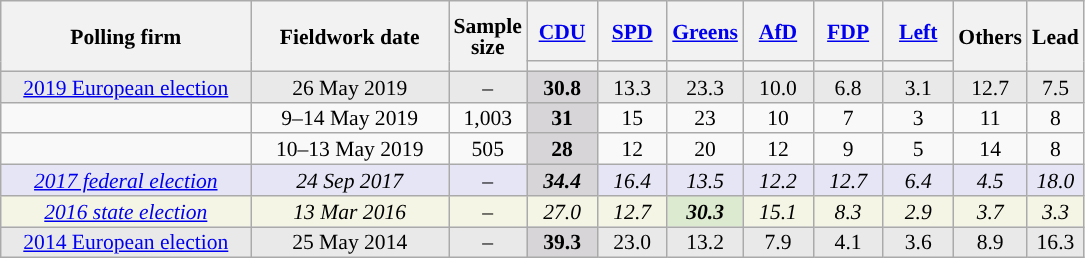<table class="wikitable sortable" style="text-align:center;font-size:90%;line-height:14px;">
<tr style="height:40px;">
<th style="width:160px;" rowspan="2">Polling firm</th>
<th style="width:125px;" rowspan="2">Fieldwork date</th>
<th style="width:35px;" rowspan="2">Sample<br>size</th>
<th class="unsortable" style="width:40px;"><span><a href='#'>CDU</a></span><br></th>
<th class="unsortable" style="width:40px;"><a href='#'><span>SPD</span></a><br></th>
<th class="unsortable" style="width:40px;"><a href='#'><span>Greens</span></a><br></th>
<th class="unsortable" style="width:40px;"><a href='#'><span>AfD</span></a><br></th>
<th class="unsortable" style="width:40px;"><a href='#'><span>FDP</span></a><br></th>
<th class="unsortable" style="width:40px;"><a href='#'><span>Left</span></a><br></th>
<th class="unsortable" style="width:30px;" rowspan="2">Others</th>
<th style="width:30px;" rowspan="2">Lead</th>
</tr>
<tr>
<th style="background:"></th>
<th style="background:"></th>
<th style="background:"></th>
<th style="background:"></th>
<th style="background:"></th>
<th style="background:"></th>
</tr>
<tr style="background:#E9E9E9;">
<td><a href='#'>2019 European election</a></td>
<td data-sort-value="2019-05-26">26 May 2019</td>
<td>–</td>
<td style="background:#D7D5D7;"><strong>30.8</strong></td>
<td>13.3</td>
<td>23.3</td>
<td>10.0</td>
<td>6.8</td>
<td>3.1</td>
<td>12.7</td>
<td style="background:">7.5</td>
</tr>
<tr>
<td></td>
<td data-sort-value="2019-05-14">9–14 May 2019</td>
<td>1,003</td>
<td style="background:#D7D5D7;"><strong>31</strong></td>
<td>15</td>
<td>23</td>
<td>10</td>
<td>7</td>
<td>3</td>
<td>11</td>
<td style="background:">8</td>
</tr>
<tr>
<td></td>
<td data-sort-value="2019-05-13">10–13 May 2019</td>
<td>505</td>
<td style="background:#D7D5D7;"><strong>28</strong></td>
<td>12</td>
<td>20</td>
<td>12</td>
<td>9</td>
<td>5</td>
<td>14</td>
<td style="background:">8</td>
</tr>
<tr style="background:#E5E5F5;font-style:italic;">
<td><a href='#'>2017 federal election</a></td>
<td data-sort-value="2017-09-24">24 Sep 2017</td>
<td>–</td>
<td style="background:#D7D5D7;"><strong>34.4</strong></td>
<td>16.4</td>
<td>13.5</td>
<td>12.2</td>
<td>12.7</td>
<td>6.4</td>
<td>4.5</td>
<td style="background:">18.0</td>
</tr>
<tr style="background:#F5F5E5;font-style:italic;">
<td><a href='#'>2016 state election</a></td>
<td data-sort-value="2016-03-13">13 Mar 2016</td>
<td>–</td>
<td>27.0</td>
<td>12.7</td>
<td style="background:#DCEAD0;"><strong>30.3</strong></td>
<td>15.1</td>
<td>8.3</td>
<td>2.9</td>
<td>3.7</td>
<td style="background:">3.3</td>
</tr>
<tr style="background:#E9E9E9;">
<td><a href='#'>2014 European election</a></td>
<td data-sort-value="2014-05-25">25 May 2014</td>
<td>–</td>
<td style="background:#D7D5D7;"><strong>39.3</strong></td>
<td>23.0</td>
<td>13.2</td>
<td>7.9</td>
<td>4.1</td>
<td>3.6</td>
<td>8.9</td>
<td style="background:">16.3</td>
</tr>
</table>
